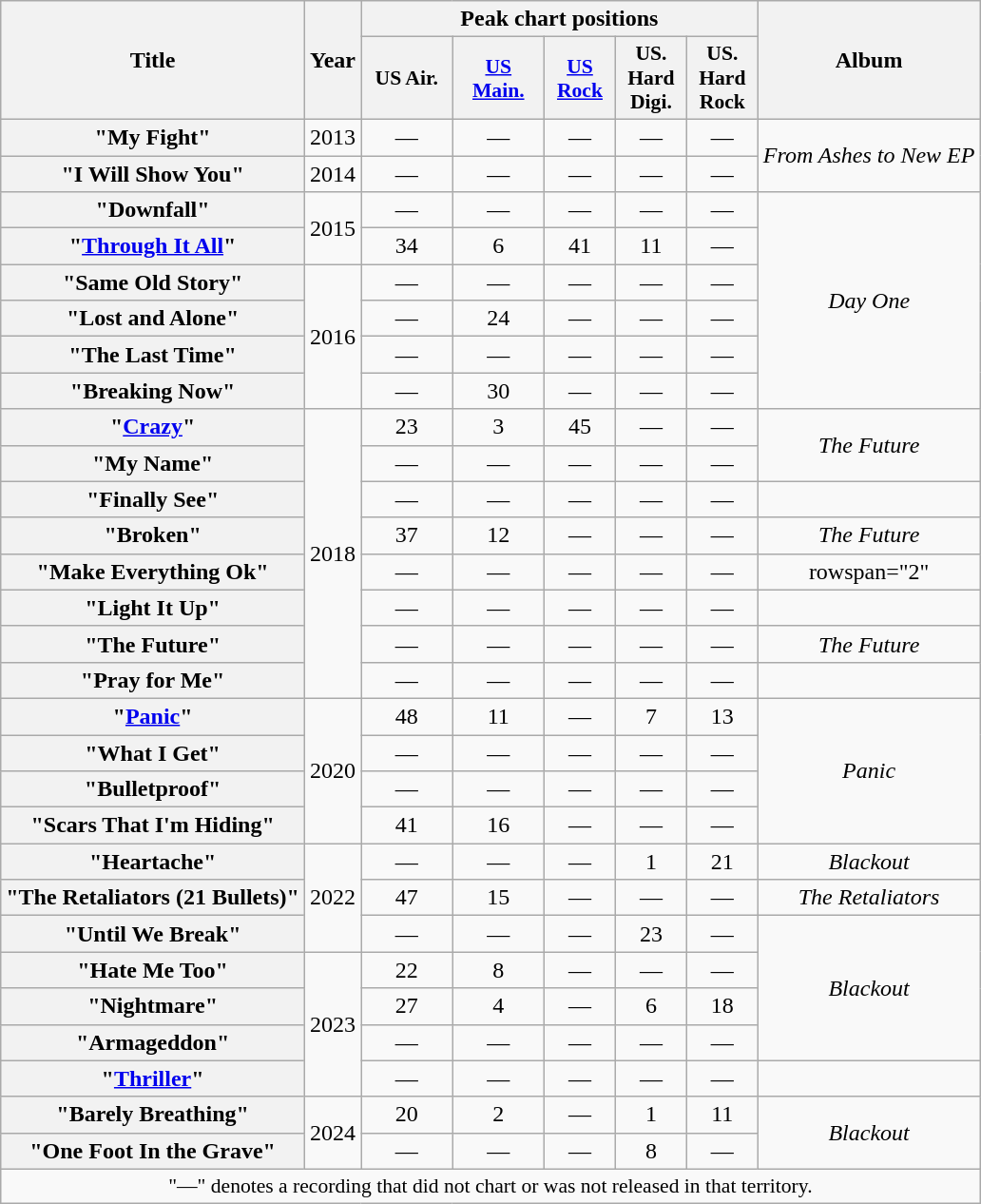<table class="wikitable plainrowheaders" style="text-align:center;">
<tr>
<th scope="col" rowspan="2">Title</th>
<th scope="col" rowspan="2">Year</th>
<th scope="col" colspan="5">Peak chart positions</th>
<th scope="col" rowspan="2">Album</th>
</tr>
<tr>
<th scope="col" style="width:4em;font-size:90%;">US Air.<br></th>
<th scope="col" style="width:4em;font-size:90%;"><a href='#'>US Main.</a><br></th>
<th scope="col" style="width:3em;font-size:90%;"><a href='#'>US Rock</a><br></th>
<th scope="col" style="width:3em;font-size:90%;">US. Hard Digi.</th>
<th scope="col" style="width:3em;font-size:90%;">US. Hard Rock</th>
</tr>
<tr>
<th scope="row">"My Fight"</th>
<td>2013</td>
<td>—</td>
<td>—</td>
<td>—</td>
<td>—</td>
<td>—</td>
<td rowspan="2"><em>From Ashes to New EP</em></td>
</tr>
<tr>
<th scope="row">"I Will Show You"</th>
<td>2014</td>
<td>—</td>
<td>—</td>
<td>—</td>
<td>—</td>
<td>—</td>
</tr>
<tr>
<th scope="row">"Downfall"</th>
<td rowspan="2">2015</td>
<td>—</td>
<td>—</td>
<td>—</td>
<td>—</td>
<td>—</td>
<td rowspan="6"><em>Day One</em></td>
</tr>
<tr>
<th scope="row">"<a href='#'>Through It All</a>"</th>
<td>34</td>
<td>6</td>
<td>41</td>
<td>11</td>
<td>—</td>
</tr>
<tr>
<th scope="row">"Same Old Story"</th>
<td rowspan="4">2016</td>
<td>—</td>
<td>—</td>
<td>—</td>
<td>—</td>
<td>—</td>
</tr>
<tr>
<th scope="row">"Lost and Alone"</th>
<td>—</td>
<td>24</td>
<td>—</td>
<td>—</td>
<td>—</td>
</tr>
<tr>
<th scope="row">"The Last Time" <br></th>
<td>—</td>
<td>—</td>
<td>—</td>
<td>—</td>
<td>—</td>
</tr>
<tr>
<th scope="row">"Breaking Now"</th>
<td>—</td>
<td>30</td>
<td>—</td>
<td>—</td>
<td>—</td>
</tr>
<tr>
<th scope="row">"<a href='#'>Crazy</a>"</th>
<td rowspan="8">2018</td>
<td>23</td>
<td>3</td>
<td>45</td>
<td>—</td>
<td>—</td>
<td rowspan="2"><em>The Future</em></td>
</tr>
<tr>
<th scope="row">"My Name"</th>
<td>—</td>
<td>—</td>
<td>—</td>
<td>—</td>
<td>—</td>
</tr>
<tr>
<th scope="row">"Finally See"</th>
<td>—</td>
<td>—</td>
<td>—</td>
<td>—</td>
<td>—</td>
<td></td>
</tr>
<tr>
<th scope="row">"Broken"</th>
<td>37</td>
<td>12</td>
<td>—</td>
<td>—</td>
<td>—</td>
<td><em>The Future</em></td>
</tr>
<tr>
<th scope="row">"Make Everything Ok"</th>
<td>—</td>
<td>—</td>
<td>—</td>
<td>—</td>
<td>—</td>
<td>rowspan="2" </td>
</tr>
<tr>
<th scope="row">"Light It Up"</th>
<td>—</td>
<td>—</td>
<td>—</td>
<td>—</td>
<td>—</td>
</tr>
<tr>
<th scope="row">"The Future"</th>
<td>—</td>
<td>—</td>
<td>—</td>
<td>—</td>
<td>—</td>
<td><em>The Future</em></td>
</tr>
<tr>
<th scope="row">"Pray for Me"</th>
<td>—</td>
<td>—</td>
<td>—</td>
<td>—</td>
<td>—</td>
<td></td>
</tr>
<tr>
<th scope="row">"<a href='#'>Panic</a>"</th>
<td rowspan="4">2020</td>
<td>48</td>
<td>11</td>
<td>—</td>
<td>7</td>
<td>13</td>
<td rowspan="4"><em>Panic</em></td>
</tr>
<tr>
<th scope="row">"What I Get"</th>
<td>—</td>
<td>—</td>
<td>—</td>
<td>—</td>
<td>—</td>
</tr>
<tr>
<th scope="row">"Bulletproof"</th>
<td>—</td>
<td>—</td>
<td>—</td>
<td>—</td>
<td>—</td>
</tr>
<tr>
<th scope="row">"Scars That I'm Hiding" <br></th>
<td>41</td>
<td>16</td>
<td>—</td>
<td>—</td>
<td>—</td>
</tr>
<tr>
<th scope="row">"Heartache"</th>
<td rowspan="3">2022</td>
<td>—</td>
<td>—</td>
<td>—</td>
<td>1</td>
<td>21</td>
<td><em>Blackout</em></td>
</tr>
<tr>
<th scope="row">"The Retaliators (21 Bullets)" <br></th>
<td>47</td>
<td>15</td>
<td>—</td>
<td>—</td>
<td>—</td>
<td><em>The Retaliators</em></td>
</tr>
<tr>
<th scope="row">"Until We Break" <br></th>
<td>—</td>
<td>—</td>
<td>—</td>
<td>23</td>
<td>—</td>
<td rowspan="4"><em>Blackout</em></td>
</tr>
<tr>
<th scope="row">"Hate Me Too"</th>
<td rowspan="4">2023</td>
<td>22</td>
<td>8</td>
<td>—</td>
<td>—</td>
<td>—</td>
</tr>
<tr>
<th scope="row">"Nightmare"</th>
<td>27</td>
<td>4</td>
<td>—</td>
<td>6</td>
<td>18</td>
</tr>
<tr>
<th scope="row">"Armageddon"</th>
<td>—</td>
<td>—</td>
<td>—</td>
<td>—</td>
<td>—</td>
</tr>
<tr>
<th scope="row">"<a href='#'>Thriller</a>" </th>
<td>—</td>
<td>—</td>
<td>—</td>
<td>—</td>
<td>—</td>
<td></td>
</tr>
<tr>
<th scope="row">"Barely Breathing" </th>
<td rowspan="2">2024</td>
<td>20</td>
<td>2</td>
<td>—</td>
<td>1</td>
<td>11</td>
<td rowspan="2"><em>Blackout</em></td>
</tr>
<tr>
<th scope="row">"One Foot In the Grave" </th>
<td>—</td>
<td>—</td>
<td>—</td>
<td>8</td>
<td>—</td>
</tr>
<tr>
<td colspan="11" style="font-size:90%">"—" denotes a recording that did not chart or was not released in that territory.</td>
</tr>
</table>
